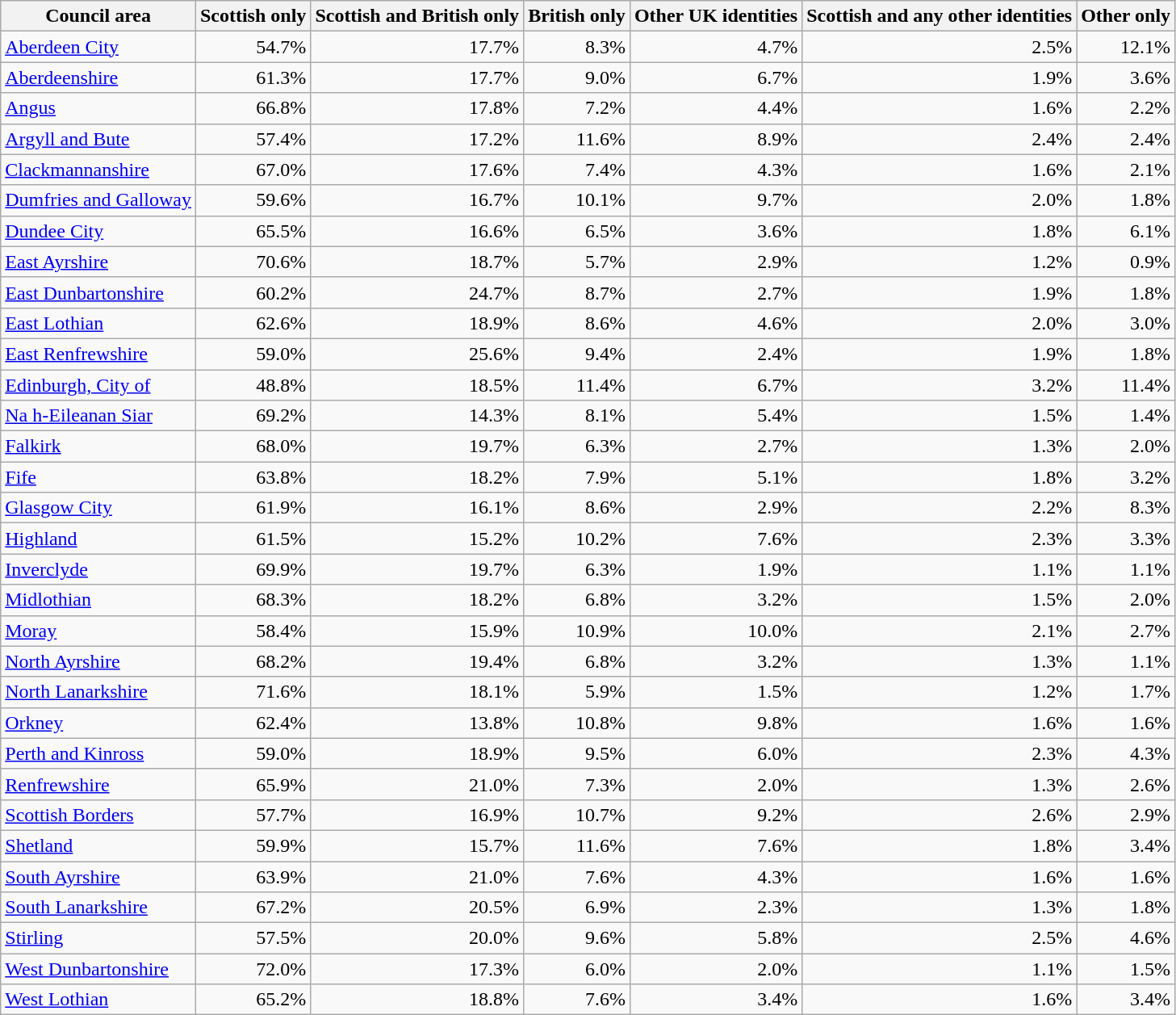<table class="wikitable sortable" style="text-align:right">
<tr>
<th>Council area</th>
<th>Scottish only</th>
<th>Scottish and British only</th>
<th>British only</th>
<th>Other UK identities</th>
<th>Scottish and any other identities</th>
<th>Other only</th>
</tr>
<tr>
<td style="text-align:left"><a href='#'>Aberdeen City</a></td>
<td>54.7%</td>
<td>17.7%</td>
<td>8.3%</td>
<td>4.7%</td>
<td>2.5%</td>
<td>12.1%</td>
</tr>
<tr>
<td style="text-align:left"><a href='#'>Aberdeenshire</a></td>
<td>61.3%</td>
<td>17.7%</td>
<td>9.0%</td>
<td>6.7%</td>
<td>1.9%</td>
<td>3.6%</td>
</tr>
<tr>
<td style="text-align:left"><a href='#'>Angus</a></td>
<td>66.8%</td>
<td>17.8%</td>
<td>7.2%</td>
<td>4.4%</td>
<td>1.6%</td>
<td>2.2%</td>
</tr>
<tr>
<td style="text-align:left"><a href='#'>Argyll and Bute</a></td>
<td>57.4%</td>
<td>17.2%</td>
<td>11.6%</td>
<td>8.9%</td>
<td>2.4%</td>
<td>2.4%</td>
</tr>
<tr>
<td style="text-align:left"><a href='#'>Clackmannanshire</a></td>
<td>67.0%</td>
<td>17.6%</td>
<td>7.4%</td>
<td>4.3%</td>
<td>1.6%</td>
<td>2.1%</td>
</tr>
<tr>
<td style="text-align:left"><a href='#'>Dumfries and Galloway</a></td>
<td>59.6%</td>
<td>16.7%</td>
<td>10.1%</td>
<td>9.7%</td>
<td>2.0%</td>
<td>1.8%</td>
</tr>
<tr>
<td style="text-align:left"><a href='#'>Dundee City</a></td>
<td>65.5%</td>
<td>16.6%</td>
<td>6.5%</td>
<td>3.6%</td>
<td>1.8%</td>
<td>6.1%</td>
</tr>
<tr>
<td style="text-align:left"><a href='#'>East Ayrshire</a></td>
<td>70.6%</td>
<td>18.7%</td>
<td>5.7%</td>
<td>2.9%</td>
<td>1.2%</td>
<td>0.9%</td>
</tr>
<tr>
<td style="text-align:left"><a href='#'>East Dunbartonshire</a></td>
<td>60.2%</td>
<td>24.7%</td>
<td>8.7%</td>
<td>2.7%</td>
<td>1.9%</td>
<td>1.8%</td>
</tr>
<tr>
<td style="text-align:left"><a href='#'>East Lothian</a></td>
<td>62.6%</td>
<td>18.9%</td>
<td>8.6%</td>
<td>4.6%</td>
<td>2.0%</td>
<td>3.0%</td>
</tr>
<tr>
<td style="text-align:left"><a href='#'>East Renfrewshire</a></td>
<td>59.0%</td>
<td>25.6%</td>
<td>9.4%</td>
<td>2.4%</td>
<td>1.9%</td>
<td>1.8%</td>
</tr>
<tr>
<td style="text-align:left"><a href='#'>Edinburgh, City of</a></td>
<td>48.8%</td>
<td>18.5%</td>
<td>11.4%</td>
<td>6.7%</td>
<td>3.2%</td>
<td>11.4%</td>
</tr>
<tr>
<td style="text-align:left"><a href='#'>Na h-Eileanan Siar</a></td>
<td>69.2%</td>
<td>14.3%</td>
<td>8.1%</td>
<td>5.4%</td>
<td>1.5%</td>
<td>1.4%</td>
</tr>
<tr>
<td style="text-align:left"><a href='#'>Falkirk</a></td>
<td>68.0%</td>
<td>19.7%</td>
<td>6.3%</td>
<td>2.7%</td>
<td>1.3%</td>
<td>2.0%</td>
</tr>
<tr>
<td style="text-align:left"><a href='#'>Fife</a></td>
<td>63.8%</td>
<td>18.2%</td>
<td>7.9%</td>
<td>5.1%</td>
<td>1.8%</td>
<td>3.2%</td>
</tr>
<tr>
<td style="text-align:left"><a href='#'>Glasgow City</a></td>
<td>61.9%</td>
<td>16.1%</td>
<td>8.6%</td>
<td>2.9%</td>
<td>2.2%</td>
<td>8.3%</td>
</tr>
<tr>
<td style="text-align:left"><a href='#'>Highland</a></td>
<td>61.5%</td>
<td>15.2%</td>
<td>10.2%</td>
<td>7.6%</td>
<td>2.3%</td>
<td>3.3%</td>
</tr>
<tr>
<td style="text-align:left"><a href='#'>Inverclyde</a></td>
<td>69.9%</td>
<td>19.7%</td>
<td>6.3%</td>
<td>1.9%</td>
<td>1.1%</td>
<td>1.1%</td>
</tr>
<tr>
<td style="text-align:left"><a href='#'>Midlothian</a></td>
<td>68.3%</td>
<td>18.2%</td>
<td>6.8%</td>
<td>3.2%</td>
<td>1.5%</td>
<td>2.0%</td>
</tr>
<tr>
<td style="text-align:left"><a href='#'>Moray</a></td>
<td>58.4%</td>
<td>15.9%</td>
<td>10.9%</td>
<td>10.0%</td>
<td>2.1%</td>
<td>2.7%</td>
</tr>
<tr>
<td style="text-align:left"><a href='#'>North Ayrshire</a></td>
<td>68.2%</td>
<td>19.4%</td>
<td>6.8%</td>
<td>3.2%</td>
<td>1.3%</td>
<td>1.1%</td>
</tr>
<tr>
<td style="text-align:left"><a href='#'>North Lanarkshire</a></td>
<td>71.6%</td>
<td>18.1%</td>
<td>5.9%</td>
<td>1.5%</td>
<td>1.2%</td>
<td>1.7%</td>
</tr>
<tr>
<td style="text-align:left"><a href='#'>Orkney</a></td>
<td>62.4%</td>
<td>13.8%</td>
<td>10.8%</td>
<td>9.8%</td>
<td>1.6%</td>
<td>1.6%</td>
</tr>
<tr>
<td style="text-align:left"><a href='#'>Perth and Kinross</a></td>
<td>59.0%</td>
<td>18.9%</td>
<td>9.5%</td>
<td>6.0%</td>
<td>2.3%</td>
<td>4.3%</td>
</tr>
<tr>
<td style="text-align:left"><a href='#'>Renfrewshire</a></td>
<td>65.9%</td>
<td>21.0%</td>
<td>7.3%</td>
<td>2.0%</td>
<td>1.3%</td>
<td>2.6%</td>
</tr>
<tr>
<td style="text-align:left"><a href='#'>Scottish Borders</a></td>
<td>57.7%</td>
<td>16.9%</td>
<td>10.7%</td>
<td>9.2%</td>
<td>2.6%</td>
<td>2.9%</td>
</tr>
<tr>
<td style="text-align:left"><a href='#'>Shetland</a></td>
<td>59.9%</td>
<td>15.7%</td>
<td>11.6%</td>
<td>7.6%</td>
<td>1.8%</td>
<td>3.4%</td>
</tr>
<tr>
<td style="text-align:left"><a href='#'>South Ayrshire</a></td>
<td>63.9%</td>
<td>21.0%</td>
<td>7.6%</td>
<td>4.3%</td>
<td>1.6%</td>
<td>1.6%</td>
</tr>
<tr>
<td style="text-align:left"><a href='#'>South Lanarkshire</a></td>
<td>67.2%</td>
<td>20.5%</td>
<td>6.9%</td>
<td>2.3%</td>
<td>1.3%</td>
<td>1.8%</td>
</tr>
<tr>
<td style="text-align:left"><a href='#'>Stirling</a></td>
<td>57.5%</td>
<td>20.0%</td>
<td>9.6%</td>
<td>5.8%</td>
<td>2.5%</td>
<td>4.6%</td>
</tr>
<tr>
<td style="text-align:left"><a href='#'>West Dunbartonshire</a></td>
<td>72.0%</td>
<td>17.3%</td>
<td>6.0%</td>
<td>2.0%</td>
<td>1.1%</td>
<td>1.5%</td>
</tr>
<tr>
<td style="text-align:left"><a href='#'>West Lothian</a></td>
<td>65.2%</td>
<td>18.8%</td>
<td>7.6%</td>
<td>3.4%</td>
<td>1.6%</td>
<td>3.4%</td>
</tr>
</table>
